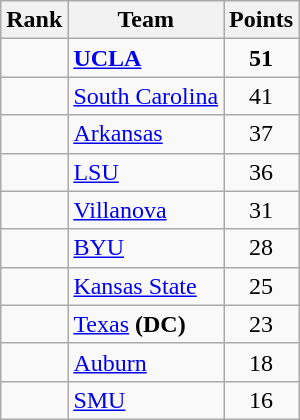<table class="wikitable sortable" style="text-align:center">
<tr>
<th>Rank</th>
<th>Team</th>
<th>Points</th>
</tr>
<tr>
<td></td>
<td align="left"><strong><a href='#'>UCLA</a></strong></td>
<td><strong>51</strong></td>
</tr>
<tr>
<td></td>
<td align="left"><a href='#'>South Carolina</a></td>
<td>41</td>
</tr>
<tr>
<td></td>
<td align="left"><a href='#'>Arkansas</a></td>
<td>37</td>
</tr>
<tr>
<td></td>
<td align="left"><a href='#'>LSU</a></td>
<td>36</td>
</tr>
<tr>
<td></td>
<td align="left"><a href='#'>Villanova</a></td>
<td>31</td>
</tr>
<tr>
<td></td>
<td align="left"><a href='#'>BYU</a></td>
<td>28</td>
</tr>
<tr>
<td></td>
<td align="left"><a href='#'>Kansas State</a></td>
<td>25</td>
</tr>
<tr>
<td></td>
<td align="left"><a href='#'>Texas</a> <strong>(DC)</strong></td>
<td>23</td>
</tr>
<tr>
<td></td>
<td align="left"><a href='#'>Auburn</a></td>
<td>18</td>
</tr>
<tr>
<td></td>
<td align="left"><a href='#'>SMU</a></td>
<td>16</td>
</tr>
</table>
